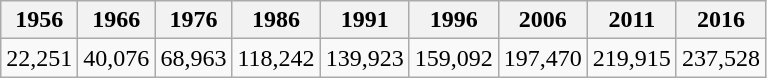<table class="wikitable">
<tr>
<th>1956</th>
<th>1966</th>
<th>1976</th>
<th>1986</th>
<th>1991</th>
<th>1996</th>
<th>2006</th>
<th>2011</th>
<th>2016</th>
</tr>
<tr>
<td>22,251</td>
<td>40,076</td>
<td>68,963</td>
<td>118,242</td>
<td>139,923</td>
<td>159,092</td>
<td>197,470</td>
<td>219,915</td>
<td>237,528</td>
</tr>
</table>
